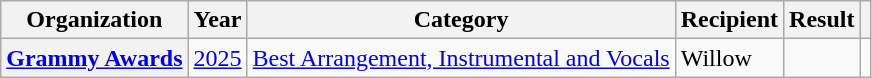<table class="wikitable sortable plainrowheaders" style="border:none; margin:0;">
<tr>
<th scope="col">Organization</th>
<th scope="col">Year</th>
<th scope="col">Category</th>
<th scope="col">Recipient</th>
<th scope="col">Result</th>
<th scope="col" class="unsortable"></th>
</tr>
<tr>
<th scope="row"><a href='#'>Grammy Awards</a></th>
<td><a href='#'>2025</a></td>
<td><a href='#'>Best Arrangement, Instrumental and Vocals</a></td>
<td>Willow</td>
<td></td>
<td style="text-align:center;"></td>
</tr>
<tr>
</tr>
</table>
